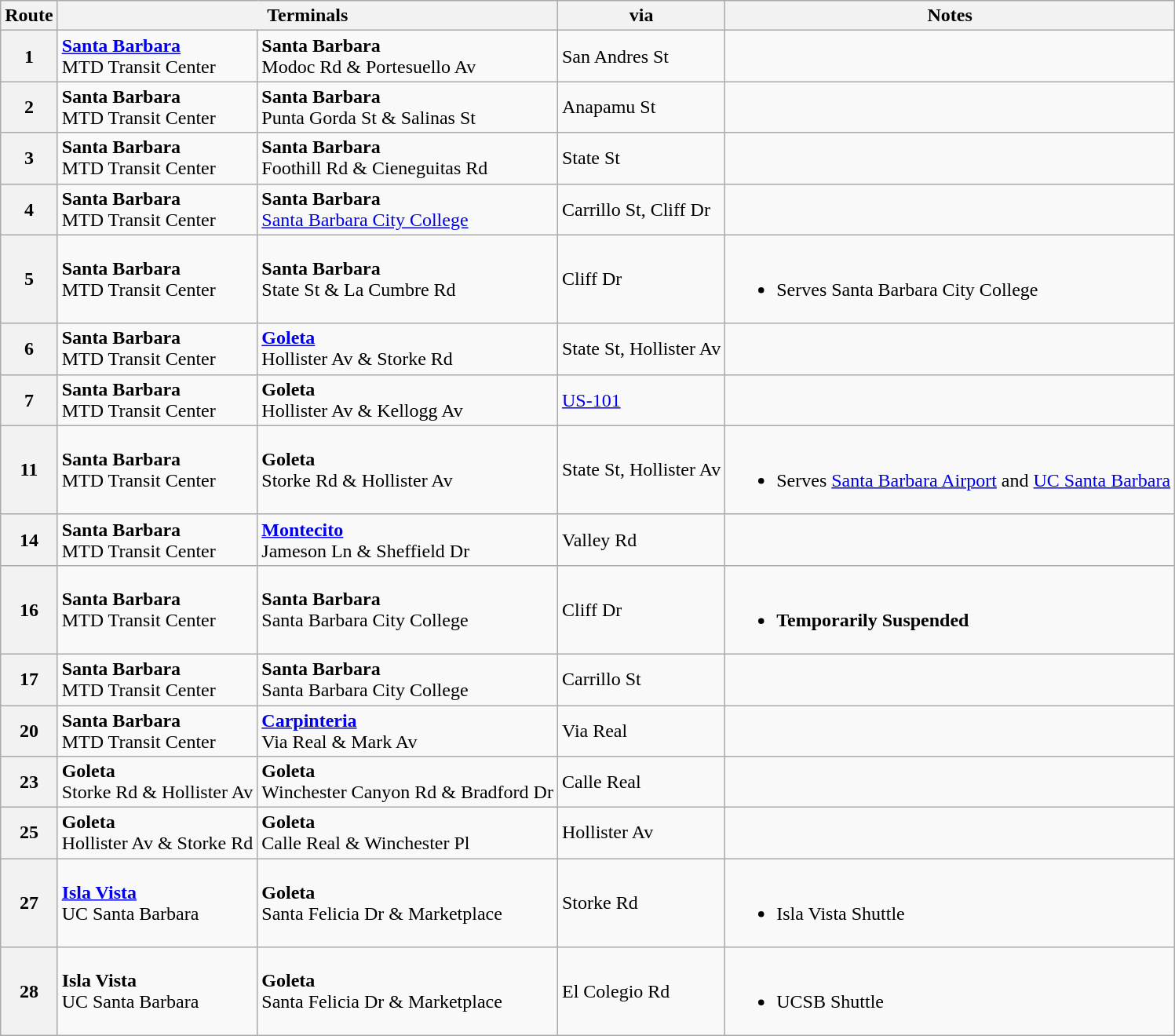<table class="wikitable">
<tr>
<th>Route</th>
<th colspan="2">Terminals</th>
<th>via</th>
<th>Notes</th>
</tr>
<tr>
<th>1</th>
<td><strong><a href='#'>Santa Barbara</a></strong><br>MTD Transit Center</td>
<td><strong>Santa Barbara</strong><br>Modoc Rd & Portesuello Av</td>
<td>San Andres St</td>
<td></td>
</tr>
<tr>
<th>2</th>
<td><strong>Santa Barbara</strong><br>MTD Transit Center</td>
<td><strong>Santa Barbara</strong><br>Punta Gorda St & Salinas St</td>
<td>Anapamu St</td>
<td></td>
</tr>
<tr>
<th>3</th>
<td><strong>Santa Barbara</strong><br>MTD Transit Center</td>
<td><strong>Santa Barbara</strong><br>Foothill Rd & Cieneguitas Rd</td>
<td>State St</td>
<td></td>
</tr>
<tr>
<th>4</th>
<td><strong>Santa Barbara</strong><br>MTD Transit Center</td>
<td><strong>Santa Barbara</strong><br><a href='#'>Santa Barbara City College</a></td>
<td>Carrillo St, Cliff Dr</td>
<td></td>
</tr>
<tr>
<th>5</th>
<td><strong>Santa Barbara</strong><br>MTD Transit Center</td>
<td><strong>Santa Barbara</strong><br>State St & La Cumbre Rd</td>
<td>Cliff Dr</td>
<td><br><ul><li>Serves Santa Barbara City College</li></ul></td>
</tr>
<tr>
<th>6</th>
<td><strong>Santa Barbara</strong><br>MTD Transit Center</td>
<td><strong><a href='#'>Goleta</a></strong><br>Hollister Av & Storke Rd</td>
<td>State St, Hollister Av</td>
<td></td>
</tr>
<tr>
<th>7</th>
<td><strong>Santa Barbara</strong><br>MTD Transit Center</td>
<td><strong>Goleta</strong><br>Hollister Av & Kellogg Av</td>
<td><a href='#'>US-101</a></td>
<td></td>
</tr>
<tr>
<th>11</th>
<td><strong>Santa Barbara</strong><br>MTD Transit Center</td>
<td><strong>Goleta</strong><br>Storke Rd & Hollister Av</td>
<td>State St, Hollister Av</td>
<td><br><ul><li>Serves <a href='#'>Santa Barbara Airport</a> and <a href='#'>UC Santa Barbara</a></li></ul></td>
</tr>
<tr>
<th>14</th>
<td><strong>Santa Barbara</strong><br>MTD Transit Center</td>
<td><strong><a href='#'>Montecito</a></strong><br>Jameson Ln & Sheffield Dr</td>
<td>Valley Rd</td>
<td></td>
</tr>
<tr>
<th>16</th>
<td><strong>Santa Barbara</strong><br>MTD Transit Center</td>
<td><strong>Santa Barbara</strong><br>Santa Barbara City College</td>
<td>Cliff Dr</td>
<td><br><ul><li><strong>Temporarily Suspended</strong></li></ul></td>
</tr>
<tr>
<th>17</th>
<td><strong>Santa Barbara</strong><br>MTD Transit Center</td>
<td><strong>Santa Barbara</strong><br>Santa Barbara City College</td>
<td>Carrillo St</td>
<td></td>
</tr>
<tr>
<th>20</th>
<td><strong>Santa Barbara</strong><br>MTD Transit Center</td>
<td><strong><a href='#'>Carpinteria</a></strong><br>Via Real & Mark Av</td>
<td>Via Real</td>
<td></td>
</tr>
<tr>
<th>23</th>
<td><strong>Goleta</strong><br>Storke Rd & Hollister Av</td>
<td><strong>Goleta</strong><br>Winchester Canyon Rd & Bradford Dr</td>
<td>Calle Real</td>
<td></td>
</tr>
<tr>
<th>25</th>
<td><strong>Goleta</strong><br>Hollister Av & Storke Rd</td>
<td><strong>Goleta</strong><br>Calle Real & Winchester Pl</td>
<td>Hollister Av</td>
<td></td>
</tr>
<tr>
<th>27</th>
<td><strong><a href='#'>Isla Vista</a></strong><br>UC Santa Barbara</td>
<td><strong>Goleta</strong><br>Santa Felicia Dr & Marketplace</td>
<td>Storke Rd</td>
<td><br><ul><li>Isla Vista Shuttle</li></ul></td>
</tr>
<tr>
<th>28</th>
<td><strong>Isla Vista</strong><br>UC Santa Barbara</td>
<td><strong>Goleta</strong><br>Santa Felicia Dr & Marketplace</td>
<td>El Colegio Rd</td>
<td><br><ul><li>UCSB Shuttle</li></ul></td>
</tr>
</table>
